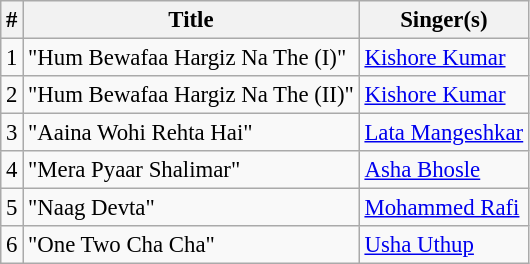<table class="wikitable" style="font-size:95%;">
<tr>
<th>#</th>
<th>Title</th>
<th>Singer(s)</th>
</tr>
<tr>
<td>1</td>
<td>"Hum Bewafaa Hargiz Na The (I)"</td>
<td><a href='#'>Kishore Kumar</a></td>
</tr>
<tr>
<td>2</td>
<td>"Hum Bewafaa Hargiz Na The (II)"</td>
<td><a href='#'>Kishore Kumar</a></td>
</tr>
<tr>
<td>3</td>
<td>"Aaina Wohi Rehta Hai"</td>
<td><a href='#'>Lata Mangeshkar</a></td>
</tr>
<tr>
<td>4</td>
<td>"Mera Pyaar Shalimar"</td>
<td><a href='#'>Asha Bhosle</a></td>
</tr>
<tr>
<td>5</td>
<td>"Naag Devta"</td>
<td><a href='#'>Mohammed Rafi</a></td>
</tr>
<tr>
<td>6</td>
<td>"One Two Cha Cha"</td>
<td><a href='#'>Usha Uthup</a></td>
</tr>
</table>
